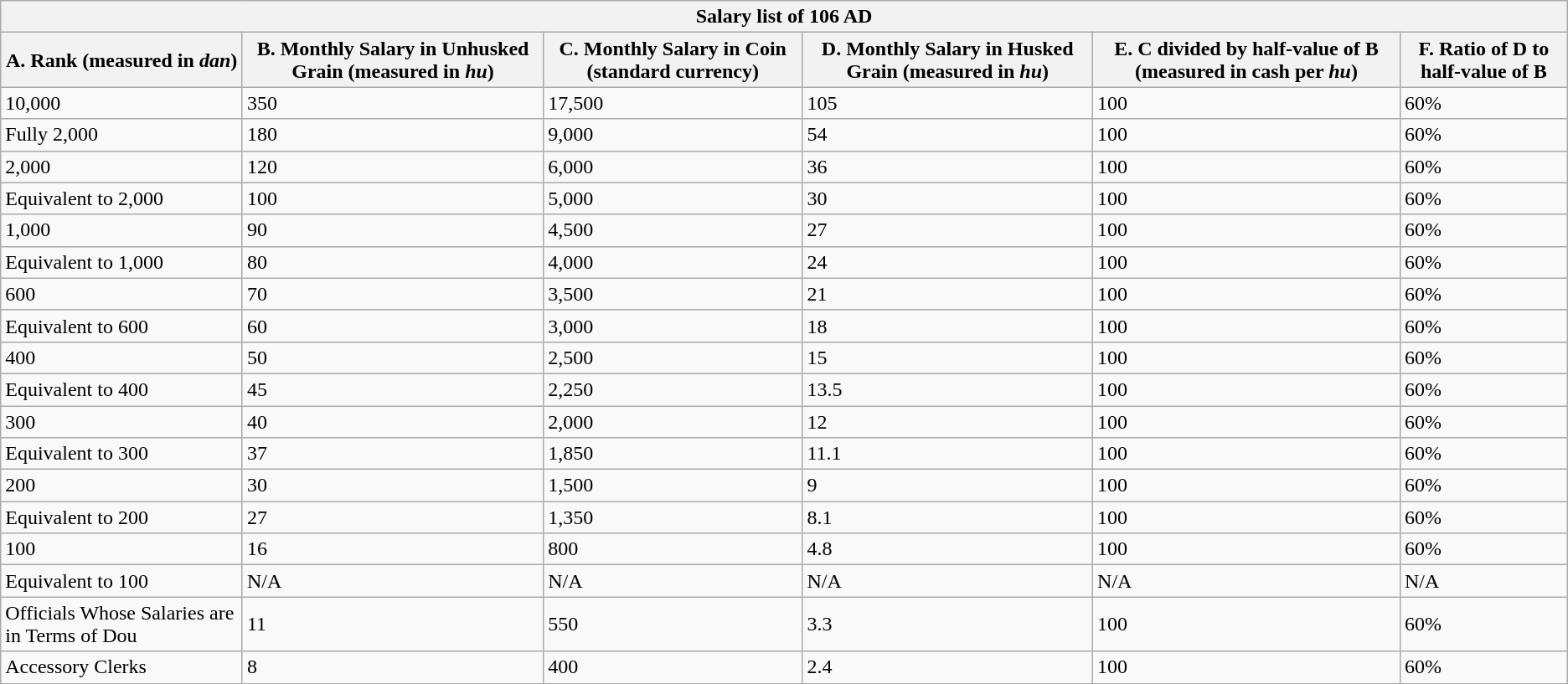<table class="wikitable" align="center">
<tr>
<th colspan=6 align="center">Salary list of 106 AD</th>
</tr>
<tr>
<th>A. Rank (measured in <em>dan</em>)</th>
<th>B. Monthly Salary in Unhusked Grain (measured in <em>hu</em>)</th>
<th>C. Monthly Salary in Coin (standard currency)</th>
<th>D. Monthly Salary in Husked Grain (measured in <em>hu</em>)</th>
<th>E. C divided by half-value of B (measured in cash per <em>hu</em>)</th>
<th>F. Ratio of D to half-value of B</th>
</tr>
<tr>
<td>10,000</td>
<td>350</td>
<td>17,500</td>
<td>105</td>
<td>100</td>
<td>60%</td>
</tr>
<tr>
<td>Fully 2,000</td>
<td>180</td>
<td>9,000</td>
<td>54</td>
<td>100</td>
<td>60%</td>
</tr>
<tr>
<td>2,000</td>
<td>120</td>
<td>6,000</td>
<td>36</td>
<td>100</td>
<td>60%</td>
</tr>
<tr>
<td>Equivalent to 2,000</td>
<td>100</td>
<td>5,000</td>
<td>30</td>
<td>100</td>
<td>60%</td>
</tr>
<tr>
<td>1,000</td>
<td>90</td>
<td>4,500</td>
<td>27</td>
<td>100</td>
<td>60%</td>
</tr>
<tr>
<td>Equivalent to 1,000</td>
<td>80</td>
<td>4,000</td>
<td>24</td>
<td>100</td>
<td>60%</td>
</tr>
<tr>
<td>600</td>
<td>70</td>
<td>3,500</td>
<td>21</td>
<td>100</td>
<td>60%</td>
</tr>
<tr>
<td>Equivalent to 600</td>
<td>60</td>
<td>3,000</td>
<td>18</td>
<td>100</td>
<td>60%</td>
</tr>
<tr>
<td>400</td>
<td>50</td>
<td>2,500</td>
<td>15</td>
<td>100</td>
<td>60%</td>
</tr>
<tr>
<td>Equivalent to 400</td>
<td>45</td>
<td>2,250</td>
<td>13.5</td>
<td>100</td>
<td>60%</td>
</tr>
<tr>
<td>300</td>
<td>40</td>
<td>2,000</td>
<td>12</td>
<td>100</td>
<td>60%</td>
</tr>
<tr>
<td>Equivalent to 300</td>
<td>37</td>
<td>1,850</td>
<td>11.1</td>
<td>100</td>
<td>60%</td>
</tr>
<tr>
<td>200</td>
<td>30</td>
<td>1,500</td>
<td>9</td>
<td>100</td>
<td>60%</td>
</tr>
<tr>
<td>Equivalent to 200</td>
<td>27</td>
<td>1,350</td>
<td>8.1</td>
<td>100</td>
<td>60%</td>
</tr>
<tr>
<td>100</td>
<td>16</td>
<td>800</td>
<td>4.8</td>
<td>100</td>
<td>60%</td>
</tr>
<tr>
<td>Equivalent to 100</td>
<td>N/A</td>
<td>N/A</td>
<td>N/A</td>
<td>N/A</td>
<td>N/A</td>
</tr>
<tr>
<td>Officials Whose Salaries are in Terms of Dou</td>
<td>11</td>
<td>550</td>
<td>3.3</td>
<td>100</td>
<td>60%</td>
</tr>
<tr>
<td>Accessory Clerks</td>
<td>8</td>
<td>400</td>
<td>2.4</td>
<td>100</td>
<td>60%</td>
</tr>
</table>
